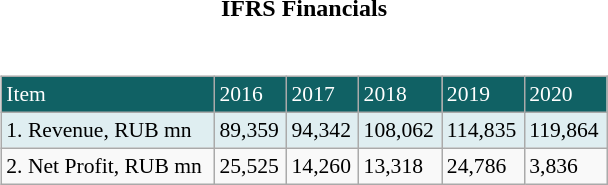<table>
<tr>
<th style="text-align: center" colspan="2">IFRS Financials</th>
</tr>
<tr>
<td colspan="2"><br><table class="wikitable standard" style="font-size: 90%; width:100%">
<tr>
<td style="background: #106164; color: white">Item</td>
<td style="background: #106164; color: white">2016</td>
<td style="background: #106164; color: white">2017</td>
<td style="background: #106164; color: white">2018</td>
<td style="background: #106164; color: white">2019</td>
<td style="background: #106164; color: white">2020</td>
</tr>
<tr>
<td style="background: #dfeef1">1. Revenue, RUB mn</td>
<td style="background: #dfeef1">89,359</td>
<td style="background: #dfeef1">94,342</td>
<td style="background: #dfeef1">108,062</td>
<td style="background: #dfeef1">114,835</td>
<td style="background: #dfeef1">119,864</td>
</tr>
<tr>
<td>2. Net Profit, RUB mn</td>
<td>25,525</td>
<td>14,260</td>
<td>13,318</td>
<td>24,786</td>
<td>3,836</td>
</tr>
</table>
</td>
</tr>
</table>
